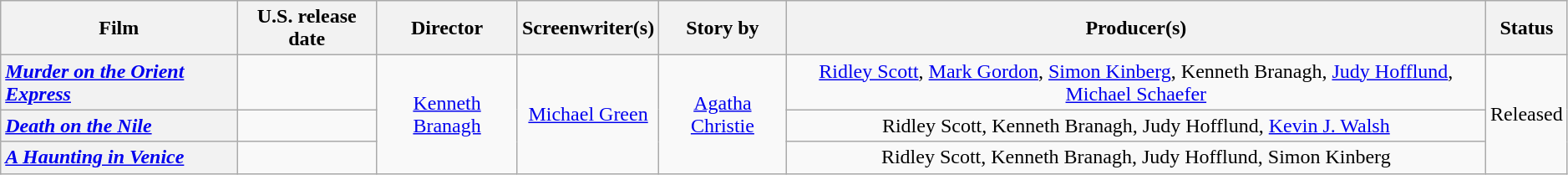<table class="wikitable plainrowheaders" style="text-align:center; width:99%;">
<tr>
<th scope="col">Film</th>
<th scope="col">U.S. release date</th>
<th scope="col">Director</th>
<th scope="col">Screenwriter(s)</th>
<th scope="col">Story by</th>
<th scope="col">Producer(s)</th>
<th scope="col">Status</th>
</tr>
<tr>
<th scope="row" style="text-align:left"><em><a href='#'>Murder on the Orient Express</a></em></th>
<td style="text-align:left"></td>
<td rowspan="3"><a href='#'>Kenneth Branagh</a></td>
<td rowspan="3"><a href='#'>Michael Green</a></td>
<td rowspan="3"><a href='#'>Agatha Christie</a></td>
<td colspan="1"><a href='#'>Ridley Scott</a>, <a href='#'>Mark Gordon</a>, <a href='#'>Simon Kinberg</a>, Kenneth Branagh, <a href='#'>Judy Hofflund</a>, <a href='#'>Michael Schaefer</a></td>
<td rowspan="3">Released</td>
</tr>
<tr>
<th scope="row" style="text-align:left"><em><a href='#'>Death on the Nile</a></em></th>
<td style="text-align:left"></td>
<td>Ridley Scott, Kenneth Branagh, Judy Hofflund, <a href='#'>Kevin J. Walsh</a></td>
</tr>
<tr>
<th scope="row" style="text-align:left"><em><a href='#'>A Haunting in Venice</a></em></th>
<td style="text-align:left"></td>
<td>Ridley Scott, Kenneth Branagh, Judy Hofflund, Simon Kinberg</td>
</tr>
</table>
